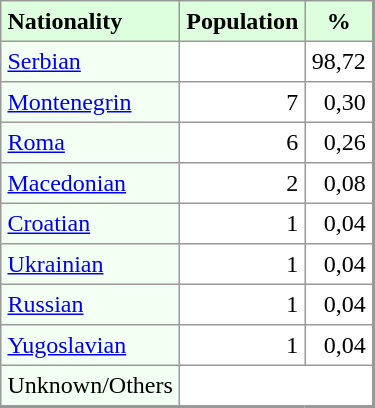<table border=1 cellpadding=4 cellspacing=0 class="toccolours" style="align: left; margin: 0.5em 0 0 0; border-style: solid; border: 1px solid #999; border-right-width: 2px; border-bottom-width: 2px; border-collapse: collapse; font-size: 100%;">
<tr>
<td style="background:#ddffdd;"><strong>Nationality</strong></td>
<td colspan=1 style="background:#ddffdd;" align="center"><strong>Population</strong></td>
<td colspan=1 style="background:#ddffdd;" align="center"><strong>%</strong></td>
</tr>
<tr>
<td style="background:#f3fff3;"><a href='#'>Serbian</a></td>
<td align="right"></td>
<td align="right">98,72</td>
</tr>
<tr>
<td style="background:#f3fff3;"><a href='#'>Montenegrin</a></td>
<td align="right">7</td>
<td align="right">0,30</td>
</tr>
<tr>
<td style="background:#f3fff3;"><a href='#'>Roma</a></td>
<td align="right">6</td>
<td align="right">0,26</td>
</tr>
<tr>
<td style="background:#f3fff3;"><a href='#'>Macedonian</a></td>
<td align="right">2</td>
<td align="right">0,08</td>
</tr>
<tr>
<td style="background:#f3fff3;"><a href='#'>Croatian</a></td>
<td align="right">1</td>
<td align="right">0,04</td>
</tr>
<tr>
<td style="background:#f3fff3;"><a href='#'>Ukrainian</a></td>
<td align="right">1</td>
<td align="right">0,04</td>
</tr>
<tr>
<td style="background:#f3fff3;"><a href='#'>Russian</a></td>
<td align="right">1</td>
<td align="right">0,04</td>
</tr>
<tr>
<td style="background:#f3fff3;"><a href='#'>Yugoslavian</a></td>
<td align="right">1</td>
<td align="right">0,04</td>
</tr>
<tr>
<td style="background:#f3fff3;">Unknown/Others</td>
</tr>
</table>
